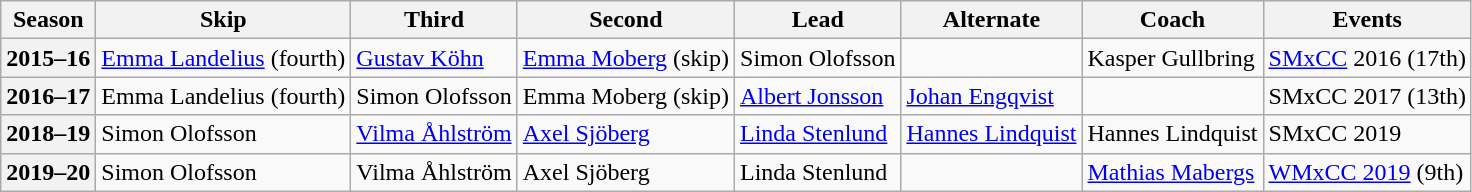<table class="wikitable">
<tr>
<th scope="col">Season</th>
<th scope="col">Skip</th>
<th scope="col">Third</th>
<th scope="col">Second</th>
<th scope="col">Lead</th>
<th scope="col">Alternate</th>
<th scope="col">Coach</th>
<th scope="col">Events</th>
</tr>
<tr>
<th scope="row">2015–16</th>
<td><a href='#'>Emma Landelius</a> (fourth)</td>
<td><a href='#'>Gustav Köhn</a></td>
<td><a href='#'>Emma Moberg</a> (skip)</td>
<td>Simon Olofsson</td>
<td></td>
<td>Kasper Gullbring</td>
<td><a href='#'>SMxCC</a> 2016 (17th)</td>
</tr>
<tr>
<th scope="row">2016–17</th>
<td>Emma Landelius (fourth)</td>
<td>Simon Olofsson</td>
<td>Emma Moberg (skip)</td>
<td><a href='#'>Albert Jonsson</a></td>
<td><a href='#'>Johan Engqvist</a></td>
<td></td>
<td>SMxCC 2017 (13th)</td>
</tr>
<tr>
<th scope="row">2018–19</th>
<td>Simon Olofsson</td>
<td><a href='#'>Vilma Åhlström</a></td>
<td><a href='#'>Axel Sjöberg</a></td>
<td><a href='#'>Linda Stenlund</a></td>
<td><a href='#'>Hannes Lindquist</a></td>
<td>Hannes Lindquist</td>
<td>SMxCC 2019 </td>
</tr>
<tr>
<th scope="row">2019–20</th>
<td>Simon Olofsson</td>
<td>Vilma Åhlström</td>
<td>Axel Sjöberg</td>
<td>Linda Stenlund</td>
<td></td>
<td><a href='#'>Mathias Mabergs</a></td>
<td><a href='#'>WMxCC 2019</a> (9th)</td>
</tr>
</table>
